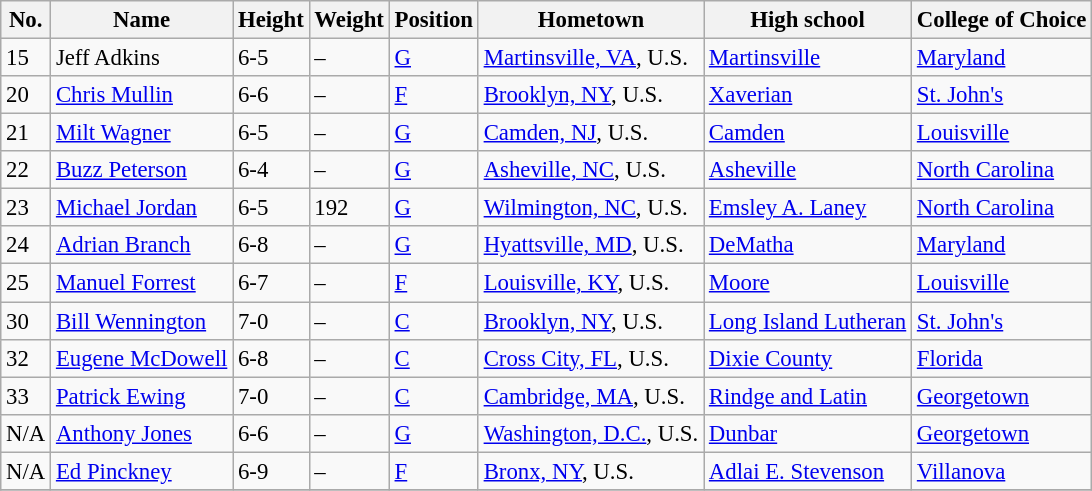<table class="wikitable sortable" style="font-size: 95%;">
<tr>
<th>No.</th>
<th>Name</th>
<th>Height</th>
<th>Weight</th>
<th>Position</th>
<th>Hometown</th>
<th>High school</th>
<th>College of Choice</th>
</tr>
<tr>
<td>15</td>
<td>Jeff Adkins</td>
<td>6-5</td>
<td>–</td>
<td><a href='#'>G</a></td>
<td><a href='#'>Martinsville, VA</a>, U.S.</td>
<td><a href='#'>Martinsville</a></td>
<td><a href='#'>Maryland</a></td>
</tr>
<tr>
<td>20</td>
<td><a href='#'>Chris Mullin</a></td>
<td>6-6</td>
<td>–</td>
<td><a href='#'>F</a></td>
<td><a href='#'>Brooklyn, NY</a>, U.S.</td>
<td><a href='#'>Xaverian</a></td>
<td><a href='#'>St. John's</a></td>
</tr>
<tr>
<td>21</td>
<td><a href='#'>Milt Wagner</a></td>
<td>6-5</td>
<td>–</td>
<td><a href='#'>G</a></td>
<td><a href='#'>Camden, NJ</a>, U.S.</td>
<td><a href='#'>Camden</a></td>
<td><a href='#'>Louisville</a></td>
</tr>
<tr>
<td>22</td>
<td><a href='#'>Buzz Peterson</a></td>
<td>6-4</td>
<td>–</td>
<td><a href='#'>G</a></td>
<td><a href='#'>Asheville, NC</a>, U.S.</td>
<td><a href='#'>Asheville</a></td>
<td><a href='#'>North Carolina</a></td>
</tr>
<tr>
<td>23</td>
<td><a href='#'>Michael Jordan</a></td>
<td>6-5</td>
<td>192</td>
<td><a href='#'>G</a></td>
<td><a href='#'>Wilmington, NC</a>, U.S.</td>
<td><a href='#'>Emsley A. Laney</a></td>
<td><a href='#'>North Carolina</a></td>
</tr>
<tr>
<td>24</td>
<td><a href='#'>Adrian Branch</a></td>
<td>6-8</td>
<td>–</td>
<td><a href='#'>G</a></td>
<td><a href='#'>Hyattsville, MD</a>, U.S.</td>
<td><a href='#'>DeMatha</a></td>
<td><a href='#'>Maryland</a></td>
</tr>
<tr>
<td>25</td>
<td><a href='#'>Manuel Forrest</a></td>
<td>6-7</td>
<td>–</td>
<td><a href='#'>F</a></td>
<td><a href='#'>Louisville, KY</a>, U.S.</td>
<td><a href='#'>Moore</a></td>
<td><a href='#'>Louisville</a></td>
</tr>
<tr>
<td>30</td>
<td><a href='#'>Bill Wennington</a></td>
<td>7-0</td>
<td>–</td>
<td><a href='#'>C</a></td>
<td><a href='#'>Brooklyn, NY</a>, U.S.</td>
<td><a href='#'>Long Island Lutheran</a></td>
<td><a href='#'>St. John's</a></td>
</tr>
<tr>
<td>32</td>
<td><a href='#'>Eugene McDowell</a></td>
<td>6-8</td>
<td>–</td>
<td><a href='#'>C</a></td>
<td><a href='#'>Cross City, FL</a>, U.S.</td>
<td><a href='#'>Dixie County</a></td>
<td><a href='#'>Florida</a></td>
</tr>
<tr>
<td>33</td>
<td><a href='#'>Patrick Ewing</a></td>
<td>7-0</td>
<td>–</td>
<td><a href='#'>C</a></td>
<td><a href='#'>Cambridge, MA</a>, U.S.</td>
<td><a href='#'>Rindge and Latin</a></td>
<td><a href='#'>Georgetown</a></td>
</tr>
<tr>
<td>N/A</td>
<td><a href='#'>Anthony Jones</a></td>
<td>6-6</td>
<td>–</td>
<td><a href='#'>G</a></td>
<td><a href='#'>Washington, D.C.</a>, U.S.</td>
<td><a href='#'>Dunbar</a></td>
<td><a href='#'>Georgetown</a></td>
</tr>
<tr>
<td>N/A</td>
<td><a href='#'>Ed Pinckney</a></td>
<td>6-9</td>
<td>–</td>
<td><a href='#'>F</a></td>
<td><a href='#'>Bronx, NY</a>, U.S.</td>
<td><a href='#'>Adlai E. Stevenson</a></td>
<td><a href='#'>Villanova</a></td>
</tr>
<tr>
</tr>
</table>
